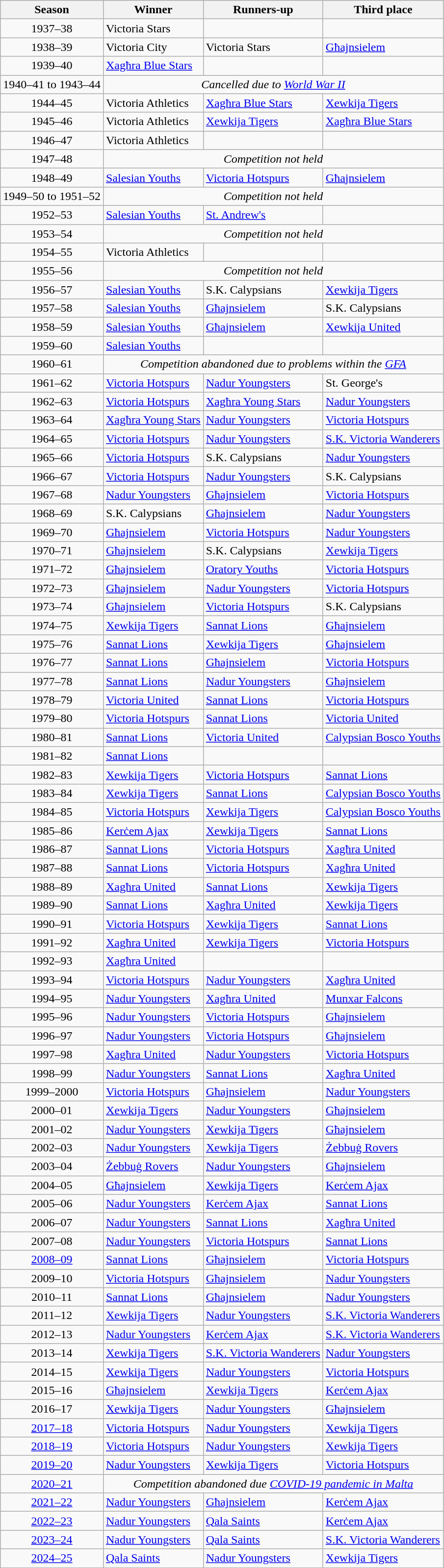<table class="wikitable sortable">
<tr>
<th>Season</th>
<th>Winner</th>
<th>Runners-up</th>
<th>Third place</th>
</tr>
<tr>
<td align="center">1937–38</td>
<td>Victoria Stars</td>
<td></td>
<td></td>
</tr>
<tr>
<td align="center">1938–39</td>
<td>Victoria City</td>
<td>Victoria Stars</td>
<td><a href='#'>Għajnsielem</a></td>
</tr>
<tr>
<td align="center">1939–40</td>
<td><a href='#'>Xagħra Blue Stars</a></td>
<td></td>
<td></td>
</tr>
<tr>
<td align="center">1940–41 to 1943–44</td>
<td align="center" colspan="3"><em>Cancelled due to <a href='#'>World War II</a></em></td>
</tr>
<tr>
<td align="center">1944–45</td>
<td>Victoria Athletics</td>
<td><a href='#'>Xagħra Blue Stars</a></td>
<td><a href='#'>Xewkija Tigers</a></td>
</tr>
<tr>
<td align="center">1945–46</td>
<td>Victoria Athletics </td>
<td><a href='#'>Xewkija Tigers</a></td>
<td><a href='#'>Xagħra Blue Stars</a></td>
</tr>
<tr>
<td align="center">1946–47</td>
<td>Victoria Athletics </td>
<td></td>
<td></td>
</tr>
<tr>
<td align="center">1947–48</td>
<td align="center" colspan="3"><em>Competition not held</em></td>
</tr>
<tr>
<td align="center">1948–49</td>
<td><a href='#'>Salesian Youths</a></td>
<td><a href='#'>Victoria Hotspurs</a></td>
<td><a href='#'>Għajnsielem</a></td>
</tr>
<tr>
<td align="center">1949–50 to 1951–52</td>
<td align="center" colspan="3"><em>Competition not held</em></td>
</tr>
<tr>
<td align="center">1952–53</td>
<td><a href='#'>Salesian Youths</a> </td>
<td><a href='#'>St. Andrew's</a></td>
<td></td>
</tr>
<tr>
<td align="center">1953–54</td>
<td align="center" colspan="3"><em>Competition not held</em></td>
</tr>
<tr>
<td align="center">1954–55</td>
<td>Victoria Athletics </td>
<td></td>
<td></td>
</tr>
<tr>
<td align="center">1955–56</td>
<td align="center" colspan="3"><em>Competition not held</em></td>
</tr>
<tr>
<td align="center">1956–57</td>
<td><a href='#'>Salesian Youths</a> </td>
<td>S.K. Calypsians</td>
<td><a href='#'>Xewkija Tigers</a></td>
</tr>
<tr>
<td align="center">1957–58</td>
<td><a href='#'>Salesian Youths</a> </td>
<td><a href='#'>Għajnsielem</a></td>
<td>S.K. Calypsians</td>
</tr>
<tr>
<td align="center">1958–59</td>
<td><a href='#'>Salesian Youths</a> </td>
<td><a href='#'>Għajnsielem</a></td>
<td><a href='#'>Xewkija United</a></td>
</tr>
<tr>
<td align="center">1959–60</td>
<td><a href='#'>Salesian Youths</a> </td>
<td></td>
<td></td>
</tr>
<tr>
<td align="center">1960–61</td>
<td align="center" colspan="3"><em>Competition abandoned due to problems within the <a href='#'>GFA</a></em></td>
</tr>
<tr>
<td align="center">1961–62</td>
<td><a href='#'>Victoria Hotspurs</a></td>
<td><a href='#'>Nadur Youngsters</a></td>
<td>St. George's</td>
</tr>
<tr>
<td align="center">1962–63</td>
<td><a href='#'>Victoria Hotspurs</a> </td>
<td><a href='#'>Xagħra Young Stars</a></td>
<td><a href='#'>Nadur Youngsters</a></td>
</tr>
<tr>
<td align="center">1963–64</td>
<td><a href='#'>Xagħra Young Stars</a> </td>
<td><a href='#'>Nadur Youngsters</a></td>
<td><a href='#'>Victoria Hotspurs</a></td>
</tr>
<tr>
<td align="center">1964–65</td>
<td><a href='#'>Victoria Hotspurs</a> </td>
<td><a href='#'>Nadur Youngsters</a></td>
<td><a href='#'>S.K. Victoria Wanderers</a></td>
</tr>
<tr>
<td align="center">1965–66</td>
<td><a href='#'>Victoria Hotspurs</a> </td>
<td>S.K. Calypsians</td>
<td><a href='#'>Nadur Youngsters</a></td>
</tr>
<tr>
<td align="center">1966–67</td>
<td><a href='#'>Victoria Hotspurs</a> </td>
<td><a href='#'>Nadur Youngsters</a></td>
<td>S.K. Calypsians</td>
</tr>
<tr>
<td align="center">1967–68</td>
<td><a href='#'>Nadur Youngsters</a></td>
<td><a href='#'>Għajnsielem</a></td>
<td><a href='#'>Victoria Hotspurs</a></td>
</tr>
<tr>
<td align="center">1968–69</td>
<td>S.K. Calypsians</td>
<td><a href='#'>Għajnsielem</a></td>
<td><a href='#'>Nadur Youngsters</a></td>
</tr>
<tr>
<td align="center">1969–70</td>
<td><a href='#'>Għajnsielem</a></td>
<td><a href='#'>Victoria Hotspurs</a></td>
<td><a href='#'>Nadur Youngsters</a></td>
</tr>
<tr>
<td align="center">1970–71</td>
<td><a href='#'>Għajnsielem</a> </td>
<td>S.K. Calypsians</td>
<td><a href='#'>Xewkija Tigers</a></td>
</tr>
<tr>
<td align="center">1971–72</td>
<td><a href='#'>Għajnsielem</a> </td>
<td><a href='#'>Oratory Youths</a></td>
<td><a href='#'>Victoria Hotspurs</a></td>
</tr>
<tr>
<td align="center">1972–73</td>
<td><a href='#'>Għajnsielem</a> </td>
<td><a href='#'>Nadur Youngsters</a></td>
<td><a href='#'>Victoria Hotspurs</a></td>
</tr>
<tr>
<td align="center">1973–74</td>
<td><a href='#'>Għajnsielem</a> </td>
<td><a href='#'>Victoria Hotspurs</a></td>
<td>S.K. Calypsians</td>
</tr>
<tr>
<td align="center">1974–75</td>
<td><a href='#'>Xewkija Tigers</a></td>
<td><a href='#'>Sannat Lions</a></td>
<td><a href='#'>Għajnsielem</a></td>
</tr>
<tr>
<td align="center">1975–76</td>
<td><a href='#'>Sannat Lions</a></td>
<td><a href='#'>Xewkija Tigers</a></td>
<td><a href='#'>Għajnsielem</a></td>
</tr>
<tr>
<td align="center">1976–77</td>
<td><a href='#'>Sannat Lions</a> </td>
<td><a href='#'>Għajnsielem</a></td>
<td><a href='#'>Victoria Hotspurs</a></td>
</tr>
<tr>
<td align="center">1977–78</td>
<td><a href='#'>Sannat Lions</a> </td>
<td><a href='#'>Nadur Youngsters</a></td>
<td><a href='#'>Għajnsielem</a></td>
</tr>
<tr>
<td align="center">1978–79</td>
<td><a href='#'>Victoria United</a></td>
<td><a href='#'>Sannat Lions</a></td>
<td><a href='#'>Victoria Hotspurs</a></td>
</tr>
<tr>
<td align="center">1979–80</td>
<td><a href='#'>Victoria Hotspurs</a> </td>
<td><a href='#'>Sannat Lions</a></td>
<td><a href='#'>Victoria United</a></td>
</tr>
<tr>
<td align="center">1980–81</td>
<td><a href='#'>Sannat Lions</a> </td>
<td><a href='#'>Victoria United</a></td>
<td><a href='#'>Calypsian Bosco Youths</a></td>
</tr>
<tr>
<td align="center">1981–82</td>
<td><a href='#'>Sannat Lions</a> </td>
<td></td>
<td></td>
</tr>
<tr>
<td align="center">1982–83</td>
<td><a href='#'>Xewkija Tigers</a> </td>
<td><a href='#'>Victoria Hotspurs</a></td>
<td><a href='#'>Sannat Lions</a></td>
</tr>
<tr>
<td align="center">1983–84</td>
<td><a href='#'>Xewkija Tigers</a> </td>
<td><a href='#'>Sannat Lions</a></td>
<td><a href='#'>Calypsian Bosco Youths</a></td>
</tr>
<tr>
<td align="center">1984–85</td>
<td><a href='#'>Victoria Hotspurs</a> </td>
<td><a href='#'>Xewkija Tigers</a></td>
<td><a href='#'>Calypsian Bosco Youths</a></td>
</tr>
<tr>
<td align="center">1985–86</td>
<td><a href='#'>Kerċem Ajax</a></td>
<td><a href='#'>Xewkija Tigers</a></td>
<td><a href='#'>Sannat Lions</a></td>
</tr>
<tr>
<td align="center">1986–87</td>
<td><a href='#'>Sannat Lions</a> </td>
<td><a href='#'>Victoria Hotspurs</a></td>
<td><a href='#'>Xagħra United</a></td>
</tr>
<tr>
<td align="center">1987–88</td>
<td><a href='#'>Sannat Lions</a> </td>
<td><a href='#'>Victoria Hotspurs</a></td>
<td><a href='#'>Xagħra United</a></td>
</tr>
<tr>
<td align="center">1988–89</td>
<td><a href='#'>Xagħra United</a> </td>
<td><a href='#'>Sannat Lions</a></td>
<td><a href='#'>Xewkija Tigers</a></td>
</tr>
<tr>
<td align="center">1989–90</td>
<td><a href='#'>Sannat Lions</a> </td>
<td><a href='#'>Xagħra United</a></td>
<td><a href='#'>Xewkija Tigers</a></td>
</tr>
<tr>
<td align="center">1990–91</td>
<td><a href='#'>Victoria Hotspurs</a> </td>
<td><a href='#'>Xewkija Tigers</a></td>
<td><a href='#'>Sannat Lions</a></td>
</tr>
<tr>
<td align="center">1991–92</td>
<td><a href='#'>Xagħra United</a> </td>
<td><a href='#'>Xewkija Tigers</a></td>
<td><a href='#'>Victoria Hotspurs</a></td>
</tr>
<tr>
<td align="center">1992–93</td>
<td><a href='#'>Xagħra United</a> </td>
<td></td>
<td></td>
</tr>
<tr>
<td align="center">1993–94</td>
<td><a href='#'>Victoria Hotspurs</a> </td>
<td><a href='#'>Nadur Youngsters</a></td>
<td><a href='#'>Xagħra United</a></td>
</tr>
<tr>
<td align="center">1994–95</td>
<td><a href='#'>Nadur Youngsters</a> </td>
<td><a href='#'>Xagħra United</a></td>
<td><a href='#'>Munxar Falcons</a></td>
</tr>
<tr>
<td align="center">1995–96</td>
<td><a href='#'>Nadur Youngsters</a> </td>
<td><a href='#'>Victoria Hotspurs</a></td>
<td><a href='#'>Għajnsielem</a></td>
</tr>
<tr>
<td align="center">1996–97</td>
<td><a href='#'>Nadur Youngsters</a> </td>
<td><a href='#'>Victoria Hotspurs</a></td>
<td><a href='#'>Għajnsielem</a></td>
</tr>
<tr>
<td align="center">1997–98</td>
<td><a href='#'>Xagħra United</a> </td>
<td><a href='#'>Nadur Youngsters</a></td>
<td><a href='#'>Victoria Hotspurs</a></td>
</tr>
<tr>
<td align="center">1998–99</td>
<td><a href='#'>Nadur Youngsters</a> </td>
<td><a href='#'>Sannat Lions</a></td>
<td><a href='#'>Xagħra United</a></td>
</tr>
<tr>
<td align="center">1999–2000</td>
<td><a href='#'>Victoria Hotspurs</a> </td>
<td><a href='#'>Għajnsielem</a></td>
<td><a href='#'>Nadur Youngsters</a></td>
</tr>
<tr>
<td align="center">2000–01</td>
<td><a href='#'>Xewkija Tigers</a> </td>
<td><a href='#'>Nadur Youngsters</a></td>
<td><a href='#'>Għajnsielem</a></td>
</tr>
<tr>
<td align="center">2001–02</td>
<td><a href='#'>Nadur Youngsters</a> </td>
<td><a href='#'>Xewkija Tigers</a></td>
<td><a href='#'>Għajnsielem</a></td>
</tr>
<tr>
<td align="center">2002–03</td>
<td><a href='#'>Nadur Youngsters</a> </td>
<td><a href='#'>Xewkija Tigers</a></td>
<td><a href='#'>Żebbuġ Rovers</a></td>
</tr>
<tr>
<td align="center">2003–04</td>
<td><a href='#'>Żebbuġ Rovers</a></td>
<td><a href='#'>Nadur Youngsters</a></td>
<td><a href='#'>Għajnsielem</a></td>
</tr>
<tr>
<td align="center">2004–05</td>
<td><a href='#'>Għajnsielem</a> </td>
<td><a href='#'>Xewkija Tigers</a></td>
<td><a href='#'>Kerċem Ajax</a></td>
</tr>
<tr>
<td align="center">2005–06</td>
<td><a href='#'>Nadur Youngsters</a> </td>
<td><a href='#'>Kerċem Ajax</a></td>
<td><a href='#'>Sannat Lions</a></td>
</tr>
<tr>
<td align="center">2006–07</td>
<td><a href='#'>Nadur Youngsters</a> </td>
<td><a href='#'>Sannat Lions</a></td>
<td><a href='#'>Xagħra United</a></td>
</tr>
<tr>
<td align="center">2007–08</td>
<td><a href='#'>Nadur Youngsters</a> </td>
<td><a href='#'>Victoria Hotspurs</a></td>
<td><a href='#'>Sannat Lions</a></td>
</tr>
<tr>
<td align="center"><a href='#'>2008–09</a></td>
<td><a href='#'>Sannat Lions</a> </td>
<td><a href='#'>Għajnsielem</a></td>
<td><a href='#'>Victoria Hotspurs</a></td>
</tr>
<tr>
<td align="center">2009–10</td>
<td><a href='#'>Victoria Hotspurs</a> </td>
<td><a href='#'>Għajnsielem</a></td>
<td><a href='#'>Nadur Youngsters</a></td>
</tr>
<tr>
<td align="center">2010–11</td>
<td><a href='#'>Sannat Lions</a> </td>
<td><a href='#'>Għajnsielem</a></td>
<td><a href='#'>Nadur Youngsters</a></td>
</tr>
<tr>
<td align="center">2011–12</td>
<td><a href='#'>Xewkija Tigers</a> </td>
<td><a href='#'>Nadur Youngsters</a></td>
<td><a href='#'>S.K. Victoria Wanderers</a></td>
</tr>
<tr>
<td align="center">2012–13</td>
<td><a href='#'>Nadur Youngsters</a> </td>
<td><a href='#'>Kerċem Ajax</a></td>
<td><a href='#'>S.K. Victoria Wanderers</a></td>
</tr>
<tr>
<td align="center">2013–14</td>
<td><a href='#'>Xewkija Tigers</a> </td>
<td><a href='#'>S.K. Victoria Wanderers</a></td>
<td><a href='#'>Nadur Youngsters</a></td>
</tr>
<tr>
<td align="center">2014–15</td>
<td><a href='#'>Xewkija Tigers</a> </td>
<td><a href='#'>Nadur Youngsters</a></td>
<td><a href='#'>Victoria Hotspurs</a></td>
</tr>
<tr>
<td align="center">2015–16</td>
<td><a href='#'>Għajnsielem</a> </td>
<td><a href='#'>Xewkija Tigers</a></td>
<td><a href='#'>Kerċem Ajax</a></td>
</tr>
<tr>
<td align="center">2016–17</td>
<td><a href='#'>Xewkija Tigers</a> </td>
<td><a href='#'>Nadur Youngsters</a></td>
<td><a href='#'>Għajnsielem</a></td>
</tr>
<tr>
<td align="center"><a href='#'>2017–18</a></td>
<td><a href='#'>Victoria Hotspurs</a> </td>
<td><a href='#'>Nadur Youngsters</a></td>
<td><a href='#'>Xewkija Tigers</a></td>
</tr>
<tr>
<td align="center"><a href='#'>2018–19</a></td>
<td><a href='#'>Victoria Hotspurs</a> </td>
<td><a href='#'>Nadur Youngsters</a></td>
<td><a href='#'>Xewkija Tigers</a></td>
</tr>
<tr>
<td align="center"><a href='#'>2019–20</a></td>
<td><a href='#'>Nadur Youngsters</a> </td>
<td><a href='#'>Xewkija Tigers</a></td>
<td><a href='#'>Victoria Hotspurs</a></td>
</tr>
<tr>
<td align="center"><a href='#'>2020–21</a></td>
<td align="center" colspan="3"><em>Competition abandoned due <a href='#'>COVID-19 pandemic in Malta</a></em></td>
</tr>
<tr>
<td align="center"><a href='#'>2021–22</a></td>
<td><a href='#'>Nadur Youngsters</a> </td>
<td><a href='#'>Għajnsielem</a></td>
<td><a href='#'>Kerċem Ajax</a></td>
</tr>
<tr>
<td align="center"><a href='#'>2022–23</a></td>
<td><a href='#'>Nadur Youngsters</a><br></td>
<td><a href='#'>Qala Saints</a></td>
<td><a href='#'>Kerċem Ajax</a></td>
</tr>
<tr>
<td align="center"><a href='#'>2023–24</a></td>
<td><a href='#'>Nadur Youngsters</a><br></td>
<td><a href='#'>Qala Saints</a></td>
<td><a href='#'>S.K. Victoria Wanderers</a></td>
</tr>
<tr>
<td align="center"><a href='#'>2024–25</a></td>
<td><a href='#'>Qala Saints</a> </td>
<td><a href='#'>Nadur Youngsters</a></td>
<td><a href='#'>Xewkija Tigers</a></td>
</tr>
<tr>
</tr>
</table>
